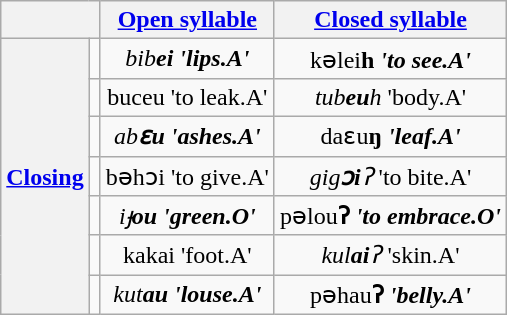<table class="wikitable" style="text-align:center;">
<tr>
<th colspan="2"></th>
<th><a href='#'>Open syllable</a></th>
<th><a href='#'>Closed syllable</a></th>
</tr>
<tr>
<th rowspan="7"><a href='#'>Closing</a></th>
<td></td>
<td><em>bib<strong>ei<strong><em> 'lips.A'</td>
<td></em>kəl</strong>ei<strong>h<em> 'to see.A'</td>
</tr>
<tr>
<td></td>
<td></em>buc</strong>eu</em></strong> 'to leak.A'</td>
<td><em>tub<strong>eu</strong>h</em> 'body.A'</td>
</tr>
<tr>
<td></td>
<td><em>ab<strong>ɛu<strong><em> 'ashes.A'</td>
<td></em>da</strong>ɛu<strong>ŋ<em> 'leaf.A'</td>
</tr>
<tr>
<td></td>
<td></em>bəh</strong>ɔi</em></strong> 'to give.A'</td>
<td><em>gig<strong>ɔi</strong>ʔ</em> 'to bite.A'</td>
</tr>
<tr>
<td></td>
<td><em>iɟ<strong>ou<strong><em> 'green.O'</td>
<td></em>pəl</strong>ou<strong>ʔ<em> 'to embrace.O'</td>
</tr>
<tr>
<td></td>
<td></em>kak</strong>ai</em></strong> 'foot.A'</td>
<td><em>kul<strong>ai</strong>ʔ</em> 'skin.A'</td>
</tr>
<tr>
<td></td>
<td><em>kut<strong>au<strong><em> 'louse.A'</td>
<td></em>pəh</strong>au<strong>ʔ<em> 'belly.A'</td>
</tr>
</table>
